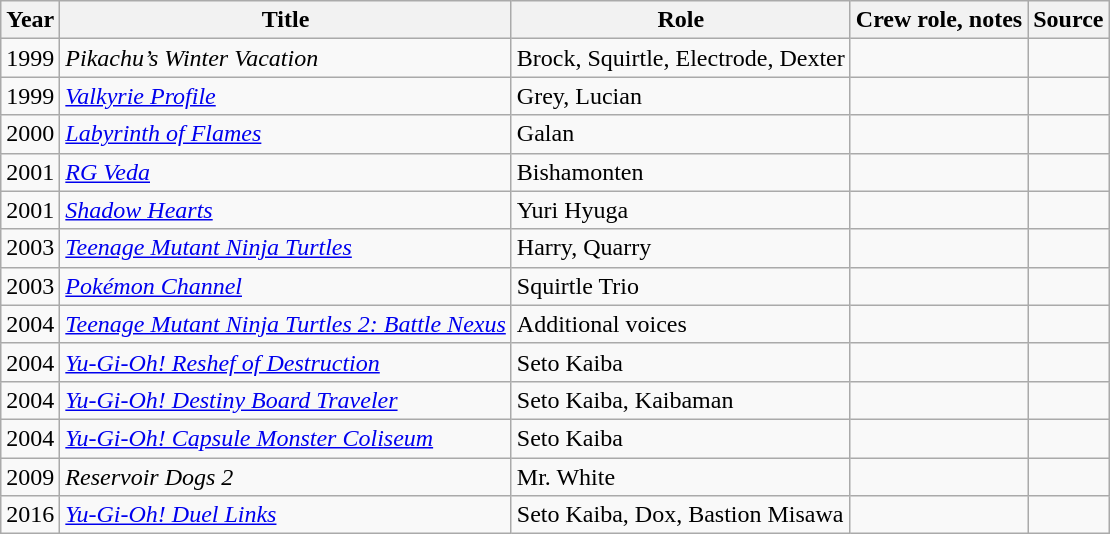<table class="wikitable sortable plainrowheaders">
<tr>
<th>Year</th>
<th>Title</th>
<th>Role</th>
<th class="unsortable">Crew role, notes</th>
<th class="unsortable">Source</th>
</tr>
<tr>
<td>1999</td>
<td><em>Pikachu’s Winter Vacation</em></td>
<td>Brock, Squirtle, Electrode, Dexter</td>
<td></td>
<td></td>
</tr>
<tr>
<td>1999</td>
<td><em><a href='#'>Valkyrie Profile</a></em></td>
<td>Grey, Lucian</td>
<td></td>
<td></td>
</tr>
<tr>
<td>2000</td>
<td><em><a href='#'>Labyrinth of Flames</a></em></td>
<td>Galan</td>
<td></td>
<td></td>
</tr>
<tr>
<td>2001</td>
<td><em><a href='#'>RG Veda</a></em></td>
<td>Bishamonten</td>
<td></td>
<td></td>
</tr>
<tr>
<td>2001</td>
<td><em><a href='#'>Shadow Hearts</a></em></td>
<td>Yuri Hyuga</td>
<td></td>
<td></td>
</tr>
<tr>
<td>2003</td>
<td><em><a href='#'>Teenage Mutant Ninja Turtles</a></em></td>
<td>Harry, Quarry</td>
<td></td>
<td></td>
</tr>
<tr>
<td>2003</td>
<td><em><a href='#'>Pokémon Channel</a></em></td>
<td>Squirtle Trio</td>
<td></td>
<td></td>
</tr>
<tr>
<td>2004</td>
<td><em><a href='#'>Teenage Mutant Ninja Turtles 2: Battle Nexus</a></em></td>
<td>Additional voices</td>
<td></td>
<td></td>
</tr>
<tr>
<td>2004</td>
<td><em><a href='#'>Yu-Gi-Oh! Reshef of Destruction</a></em></td>
<td>Seto Kaiba</td>
<td></td>
<td></td>
</tr>
<tr>
<td>2004</td>
<td><em><a href='#'>Yu-Gi-Oh! Destiny Board Traveler</a></em></td>
<td>Seto Kaiba, Kaibaman</td>
<td></td>
<td></td>
</tr>
<tr>
<td>2004</td>
<td><em><a href='#'>Yu-Gi-Oh! Capsule Monster Coliseum</a></em></td>
<td>Seto Kaiba</td>
<td></td>
<td></td>
</tr>
<tr>
<td>2009</td>
<td><em> Reservoir Dogs 2</em></td>
<td>Mr. White</td>
<td></td>
<td></td>
</tr>
<tr>
<td>2016</td>
<td><em><a href='#'>Yu-Gi-Oh! Duel Links</a></em></td>
<td>Seto Kaiba, Dox, Bastion Misawa</td>
<td></td>
<td></td>
</tr>
</table>
